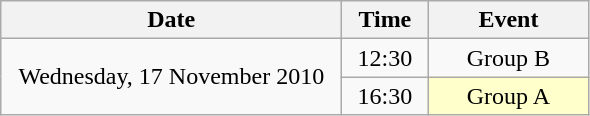<table class = "wikitable" style="text-align:center;">
<tr>
<th width=220>Date</th>
<th width=50>Time</th>
<th width=100>Event</th>
</tr>
<tr>
<td rowspan=2>Wednesday, 17 November 2010</td>
<td>12:30</td>
<td>Group B</td>
</tr>
<tr>
<td>16:30</td>
<td bgcolor=ffffcc>Group A</td>
</tr>
</table>
